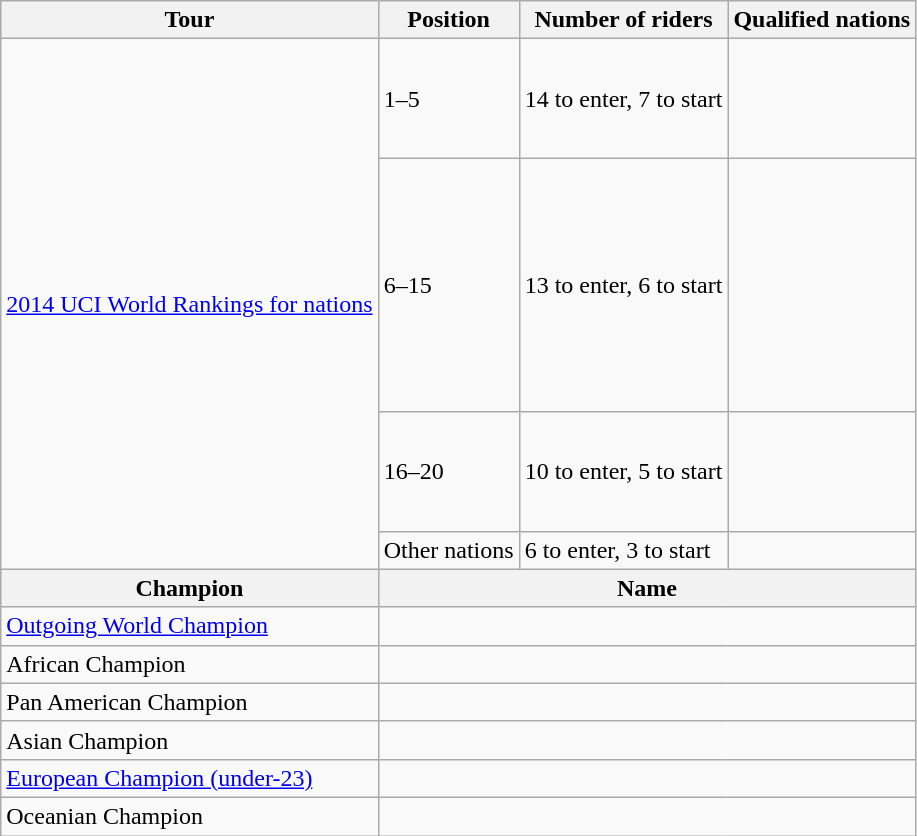<table class="wikitable">
<tr>
<th>Tour</th>
<th>Position</th>
<th>Number of riders</th>
<th>Qualified nations</th>
</tr>
<tr>
<td rowspan=4><a href='#'>2014 UCI World Rankings for nations</a></td>
<td>1–5</td>
<td>14 to enter, 7 to start</td>
<td><br><br><br><br></td>
</tr>
<tr>
<td>6–15</td>
<td>13 to enter, 6 to start</td>
<td><br><br><br><br><br><br><br><br><br></td>
</tr>
<tr>
<td>16–20</td>
<td>10 to enter, 5 to start</td>
<td><br><br><br><br></td>
</tr>
<tr>
<td>Other nations</td>
<td>6 to enter, 3 to start</td>
<td></td>
</tr>
<tr>
<th>Champion</th>
<th colspan=3>Name</th>
</tr>
<tr>
<td><a href='#'>Outgoing World Champion</a></td>
<td colspan=3></td>
</tr>
<tr>
<td>African Champion</td>
<td colspan=3></td>
</tr>
<tr>
<td>Pan American Champion</td>
<td colspan=3></td>
</tr>
<tr>
<td>Asian Champion</td>
<td colspan=3></td>
</tr>
<tr>
<td><a href='#'>European Champion (under-23)</a></td>
<td colspan=3></td>
</tr>
<tr>
<td>Oceanian Champion</td>
<td colspan=3></td>
</tr>
</table>
